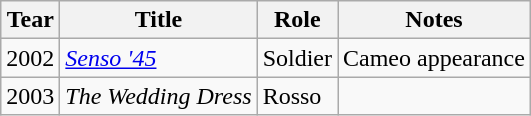<table class="wikitable">
<tr>
<th>Tear</th>
<th>Title</th>
<th>Role</th>
<th>Notes</th>
</tr>
<tr>
<td>2002</td>
<td><em><a href='#'>Senso '45</a></em></td>
<td>Soldier</td>
<td>Cameo appearance</td>
</tr>
<tr>
<td>2003</td>
<td><em>The Wedding Dress</em></td>
<td>Rosso</td>
<td></td>
</tr>
</table>
